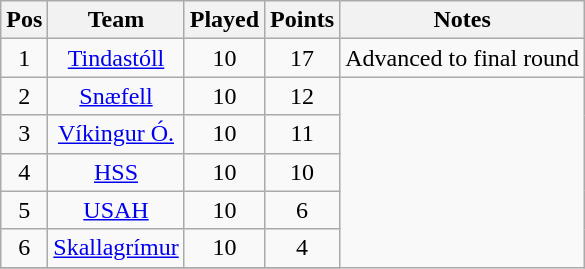<table class="wikitable" style="text-align: center;">
<tr>
<th>Pos</th>
<th>Team</th>
<th>Played</th>
<th>Points</th>
<th>Notes</th>
</tr>
<tr>
<td>1</td>
<td><a href='#'>Tindastóll</a></td>
<td>10</td>
<td>17</td>
<td align="center" rowspan="1">Advanced to final round</td>
</tr>
<tr>
<td>2</td>
<td><a href='#'>Snæfell</a></td>
<td>10</td>
<td>12</td>
</tr>
<tr>
<td>3</td>
<td><a href='#'>Víkingur Ó.</a></td>
<td>10</td>
<td>11</td>
</tr>
<tr>
<td>4</td>
<td><a href='#'>HSS</a></td>
<td>10</td>
<td>10</td>
</tr>
<tr>
<td>5</td>
<td><a href='#'>USAH</a></td>
<td>10</td>
<td>6</td>
</tr>
<tr>
<td>6</td>
<td><a href='#'>Skallagrímur</a></td>
<td>10</td>
<td>4</td>
</tr>
<tr>
</tr>
</table>
